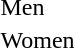<table>
<tr>
<td>Men</td>
<td></td>
<td></td>
<td></td>
</tr>
<tr>
<td>Women</td>
<td></td>
<td></td>
<td></td>
</tr>
</table>
